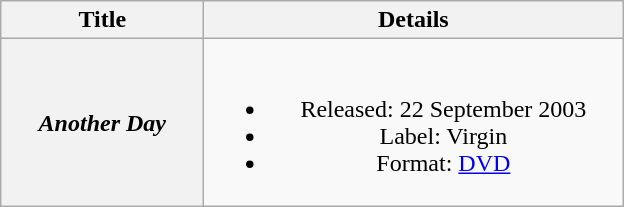<table class="wikitable plainrowheaders" style="text-align:center;">
<tr>
<th scope="col" style="width:8em;">Title</th>
<th scope="col" style="width:17em;">Details</th>
</tr>
<tr>
<th scope="row"><em>Another Day</em></th>
<td><br><ul><li>Released: 22 September 2003</li><li>Label: Virgin</li><li>Format: <a href='#'>DVD</a></li></ul></td>
</tr>
</table>
